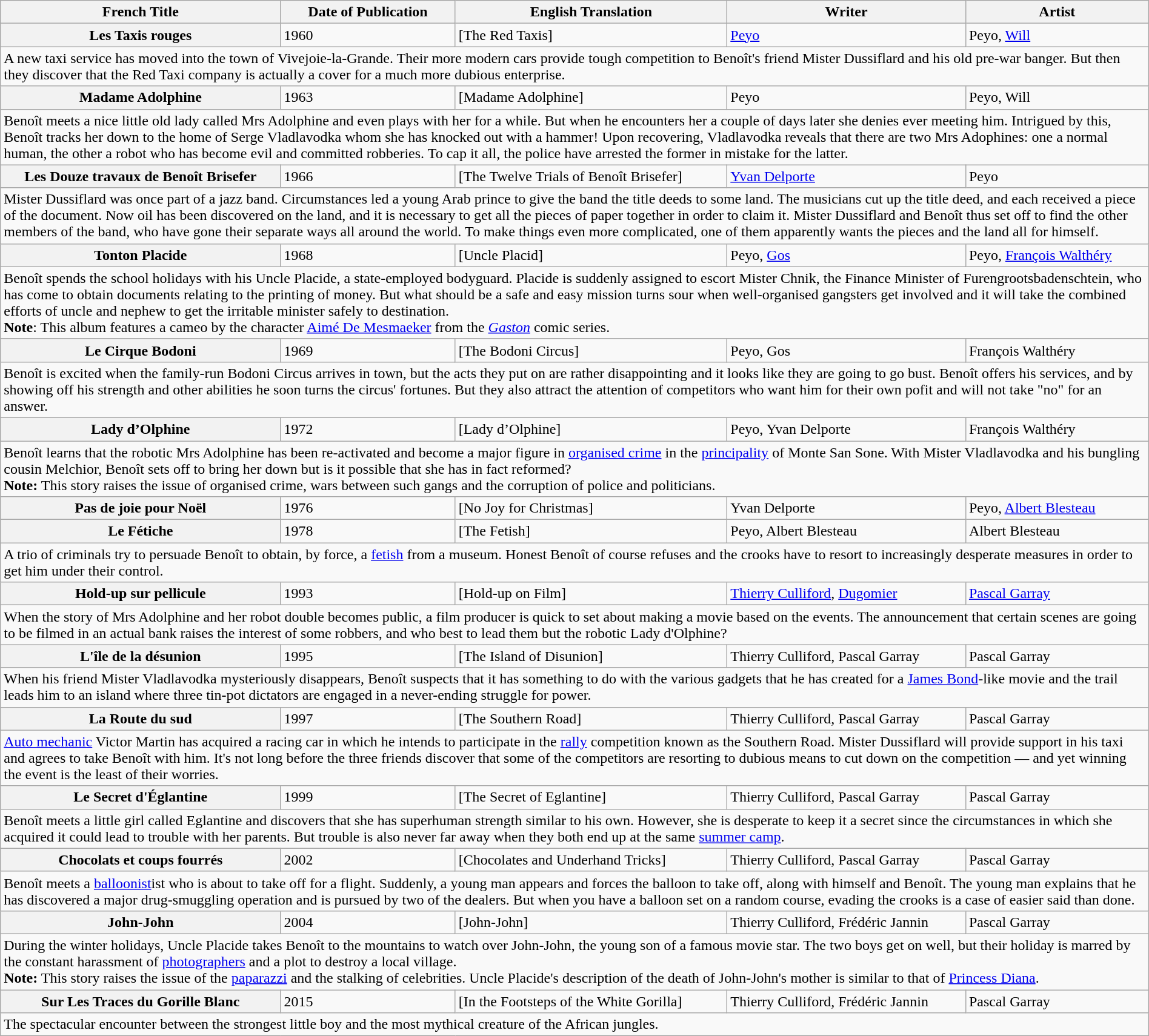<table class="wikitable plainrowheaders" style="width:100%; margin:auto;">
<tr>
<th>French Title</th>
<th>Date of Publication</th>
<th>English Translation</th>
<th>Writer</th>
<th>Artist</th>
</tr>
<tr>
<th>Les Taxis rouges</th>
<td>1960</td>
<td>[The Red Taxis]</td>
<td><a href='#'>Peyo</a></td>
<td>Peyo, <a href='#'>Will</a></td>
</tr>
<tr>
<td colspan="5">A new taxi service has moved into the town of Vivejoie-la-Grande. Their more modern cars provide tough competition to Benoît's friend Mister Dussiflard and his old pre-war banger. But then they discover that the Red Taxi company is actually a cover for a much more dubious enterprise.</td>
</tr>
<tr>
<th>Madame Adolphine</th>
<td>1963</td>
<td>[Madame Adolphine]</td>
<td>Peyo</td>
<td>Peyo, Will</td>
</tr>
<tr>
<td colspan="5">Benoît meets a nice little old lady called Mrs Adolphine and even plays with her for a while. But when he encounters her a couple of days later she denies ever meeting him. Intrigued by this, Benoît tracks her down to the home of Serge Vladlavodka whom she has knocked out with a hammer! Upon recovering, Vladlavodka reveals that there are two Mrs Adophines: one a normal human, the other a robot who has become evil and committed robberies. To cap it all, the police have arrested the former in mistake for the latter.</td>
</tr>
<tr>
<th>Les Douze travaux de Benoît Brisefer</th>
<td>1966</td>
<td>[The Twelve Trials of Benoît Brisefer]</td>
<td><a href='#'>Yvan Delporte</a></td>
<td>Peyo</td>
</tr>
<tr>
<td colspan="5">Mister Dussiflard was once part of a jazz band. Circumstances led a young Arab prince to give the band the title deeds to some land. The musicians cut up the title deed, and each received a piece of the document. Now oil has been discovered on the land, and it is necessary to get all the pieces of paper together in order to claim it. Mister Dussiflard and Benoît thus set off to find the other members of the band, who have gone their separate ways all around the world. To make things even more complicated, one of them apparently wants the pieces and the land all for himself.</td>
</tr>
<tr>
<th>Tonton Placide</th>
<td>1968</td>
<td>[Uncle Placid]</td>
<td>Peyo, <a href='#'>Gos</a></td>
<td>Peyo, <a href='#'>François Walthéry</a></td>
</tr>
<tr>
<td colspan="5">Benoît spends the school holidays with his Uncle Placide, a state-employed bodyguard. Placide is suddenly assigned to escort Mister Chnik, the Finance Minister of Furengrootsbadenschtein, who has come to obtain documents relating to the printing of money. But what should be a safe and easy mission turns sour when well-organised gangsters get involved and it will take the combined efforts of uncle and nephew to get the irritable minister safely to destination.<br><strong>Note</strong>: This album features a cameo by the character <a href='#'>Aimé De Mesmaeker</a> from the <em><a href='#'>Gaston</a></em> comic series.</td>
</tr>
<tr>
<th>Le Cirque Bodoni</th>
<td>1969</td>
<td>[The Bodoni Circus]</td>
<td>Peyo, Gos</td>
<td>François Walthéry</td>
</tr>
<tr>
<td colspan="5">Benoît is excited when the family-run Bodoni Circus arrives in town, but the acts they put on are rather disappointing and it looks like they are going to go bust. Benoît offers his services, and by showing off his strength and other abilities he soon turns the circus' fortunes. But they also attract the attention of competitors who want him for their own pofit and will not take "no" for an answer.</td>
</tr>
<tr>
<th>Lady d’Olphine</th>
<td>1972</td>
<td>[Lady d’Olphine]</td>
<td>Peyo, Yvan Delporte</td>
<td>François Walthéry</td>
</tr>
<tr>
<td colspan="5">Benoît learns that the robotic Mrs Adolphine has been re-activated and become a major figure in <a href='#'>organised crime</a> in the <a href='#'>principality</a> of Monte San Sone. With Mister Vladlavodka and his bungling cousin Melchior, Benoît sets off to bring her down but is it possible that she has in fact reformed?<br><strong>Note:</strong> This story raises the issue of organised crime, wars between such gangs and the corruption of police and politicians.</td>
</tr>
<tr>
<th>Pas de joie pour Noël</th>
<td>1976</td>
<td>[No Joy for Christmas]</td>
<td>Yvan Delporte</td>
<td>Peyo, <a href='#'>Albert Blesteau</a></td>
</tr>
<tr>
<th>Le Fétiche</th>
<td>1978</td>
<td>[The Fetish]</td>
<td>Peyo, Albert Blesteau</td>
<td>Albert Blesteau</td>
</tr>
<tr>
<td colspan="5">A trio of criminals try to persuade Benoît to obtain, by force, a <a href='#'>fetish</a> from a museum. Honest Benoît of course refuses and the crooks have to resort to increasingly desperate measures in order to get him under their control.</td>
</tr>
<tr>
<th>Hold-up sur pellicule</th>
<td>1993</td>
<td>[Hold-up on Film]</td>
<td><a href='#'>Thierry Culliford</a>, <a href='#'>Dugomier</a></td>
<td><a href='#'>Pascal Garray</a></td>
</tr>
<tr>
<td colspan="5">When the story of Mrs Adolphine and her robot double becomes public, a film producer is quick to set about making a movie based on the events. The announcement that certain scenes are going to be filmed in an actual bank raises the interest of some robbers, and who best to lead them but the robotic Lady d'Olphine?</td>
</tr>
<tr>
<th>L'île de la désunion</th>
<td>1995</td>
<td>[The Island of Disunion]</td>
<td>Thierry Culliford, Pascal Garray</td>
<td>Pascal Garray</td>
</tr>
<tr>
<td colspan="5">When his friend Mister Vladlavodka mysteriously disappears, Benoît suspects that it has something to do with the various gadgets that he has created for a <a href='#'>James Bond</a>-like movie and the trail leads him to an island where three tin-pot dictators are engaged in a never-ending struggle for power.</td>
</tr>
<tr>
<th>La Route du sud</th>
<td>1997</td>
<td>[The Southern Road]</td>
<td>Thierry Culliford, Pascal Garray</td>
<td>Pascal Garray</td>
</tr>
<tr>
<td colspan="5"><a href='#'>Auto mechanic</a> Victor Martin has acquired a racing car in which he intends to participate in the <a href='#'>rally</a> competition known as the Southern Road. Mister Dussiflard will provide support in his taxi and agrees to take Benoît with him. It's not long before the three friends discover that some of the competitors are resorting to dubious means to cut down on the competition — and yet winning the event is the least of their worries.</td>
</tr>
<tr>
<th>Le Secret d'Églantine</th>
<td>1999</td>
<td>[The Secret of Eglantine]</td>
<td>Thierry Culliford, Pascal Garray</td>
<td>Pascal Garray</td>
</tr>
<tr>
<td colspan="5">Benoît meets a little girl called Eglantine and discovers that she has superhuman strength similar to his own. However, she is desperate to keep it a secret since the circumstances in which she acquired it could lead to trouble with her parents. But trouble is also never far away when they both end up at the same <a href='#'>summer camp</a>.</td>
</tr>
<tr>
<th>Chocolats et coups fourrés</th>
<td>2002</td>
<td>[Chocolates and Underhand Tricks]</td>
<td>Thierry Culliford, Pascal Garray</td>
<td>Pascal Garray</td>
</tr>
<tr>
<td colspan="5">Benoît meets a <a href='#'>balloonist</a>ist who is about to take off for a flight. Suddenly, a young man appears and forces the balloon to take off, along with himself and Benoît. The young man explains that he has discovered a major drug-smuggling operation and is pursued by two of the dealers. But when you have a balloon set on a random course, evading the crooks is a case of easier said than done.</td>
</tr>
<tr>
<th>John-John</th>
<td>2004</td>
<td>[John-John]</td>
<td>Thierry Culliford, Frédéric Jannin</td>
<td>Pascal Garray</td>
</tr>
<tr>
<td colspan="5">During the winter holidays, Uncle Placide takes Benoît to the mountains to watch over John-John, the young son of a famous movie star. The two boys get on well, but their holiday is marred by the constant harassment of <a href='#'>photographers</a> and a plot to destroy a local village.<br><strong>Note:</strong> This story raises the issue of the <a href='#'>paparazzi</a> and the stalking of celebrities. Uncle Placide's description of the death of John-John's mother is similar to that of <a href='#'>Princess Diana</a>.</td>
</tr>
<tr>
<th>Sur Les Traces du Gorille Blanc</th>
<td>2015</td>
<td>[In the Footsteps of the White Gorilla]</td>
<td>Thierry Culliford, Frédéric Jannin</td>
<td>Pascal Garray</td>
</tr>
<tr>
<td colspan="5">The spectacular encounter between the strongest little boy and the most mythical creature of the African jungles.</td>
</tr>
</table>
